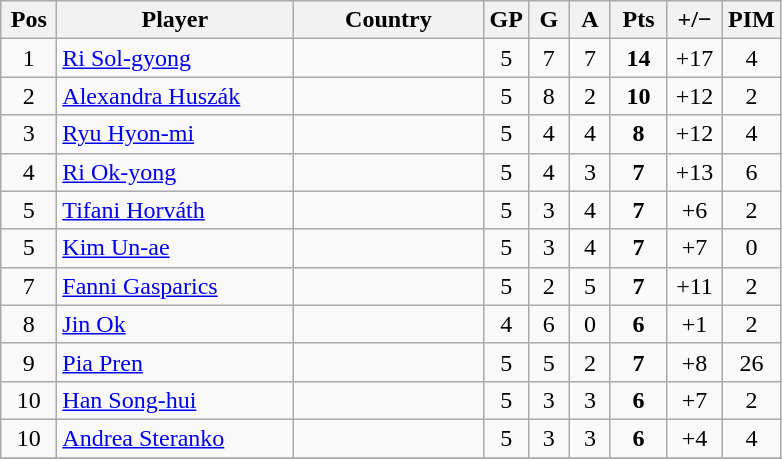<table class="wikitable sortable" style="text-align: center;">
<tr>
<th width=30>Pos</th>
<th width=150>Player</th>
<th width=120>Country</th>
<th width=20>GP</th>
<th width=20>G</th>
<th width=20>A</th>
<th width=30>Pts</th>
<th width=30>+/−</th>
<th width=30>PIM</th>
</tr>
<tr>
<td>1</td>
<td align=left><a href='#'>Ri Sol-gyong</a></td>
<td align=left></td>
<td>5</td>
<td>7</td>
<td>7</td>
<td><strong>14</strong></td>
<td>+17</td>
<td>4</td>
</tr>
<tr>
<td>2</td>
<td align=left><a href='#'>Alexandra Huszák</a></td>
<td align=left></td>
<td>5</td>
<td>8</td>
<td>2</td>
<td><strong>10</strong></td>
<td>+12</td>
<td>2</td>
</tr>
<tr>
<td>3</td>
<td align=left><a href='#'>Ryu Hyon-mi</a></td>
<td align=left></td>
<td>5</td>
<td>4</td>
<td>4</td>
<td><strong>8</strong></td>
<td>+12</td>
<td>4</td>
</tr>
<tr>
<td>4</td>
<td align=left><a href='#'>Ri Ok-yong</a></td>
<td align=left></td>
<td>5</td>
<td>4</td>
<td>3</td>
<td><strong>7</strong></td>
<td>+13</td>
<td>6</td>
</tr>
<tr>
<td>5</td>
<td align=left><a href='#'>Tifani Horváth</a></td>
<td align=left></td>
<td>5</td>
<td>3</td>
<td>4</td>
<td><strong>7</strong></td>
<td>+6</td>
<td>2</td>
</tr>
<tr>
<td>5</td>
<td align=left><a href='#'>Kim Un-ae</a></td>
<td align=left></td>
<td>5</td>
<td>3</td>
<td>4</td>
<td><strong>7</strong></td>
<td>+7</td>
<td>0</td>
</tr>
<tr>
<td>7</td>
<td align=left><a href='#'>Fanni Gasparics</a></td>
<td align=left></td>
<td>5</td>
<td>2</td>
<td>5</td>
<td><strong>7</strong></td>
<td>+11</td>
<td>2</td>
</tr>
<tr>
<td>8</td>
<td align=left><a href='#'>Jin Ok</a></td>
<td align=left></td>
<td>4</td>
<td>6</td>
<td>0</td>
<td><strong>6</strong></td>
<td>+1</td>
<td>2</td>
</tr>
<tr>
<td>9</td>
<td align=left><a href='#'>Pia Pren</a></td>
<td align=left></td>
<td>5</td>
<td>5</td>
<td>2</td>
<td><strong>7</strong></td>
<td>+8</td>
<td>26</td>
</tr>
<tr>
<td>10</td>
<td align=left><a href='#'>Han Song-hui</a></td>
<td align=left></td>
<td>5</td>
<td>3</td>
<td>3</td>
<td><strong>6</strong></td>
<td>+7</td>
<td>2</td>
</tr>
<tr>
<td>10</td>
<td align=left><a href='#'>Andrea Steranko</a></td>
<td align=left></td>
<td>5</td>
<td>3</td>
<td>3</td>
<td><strong>6</strong></td>
<td>+4</td>
<td>4</td>
</tr>
<tr>
</tr>
</table>
